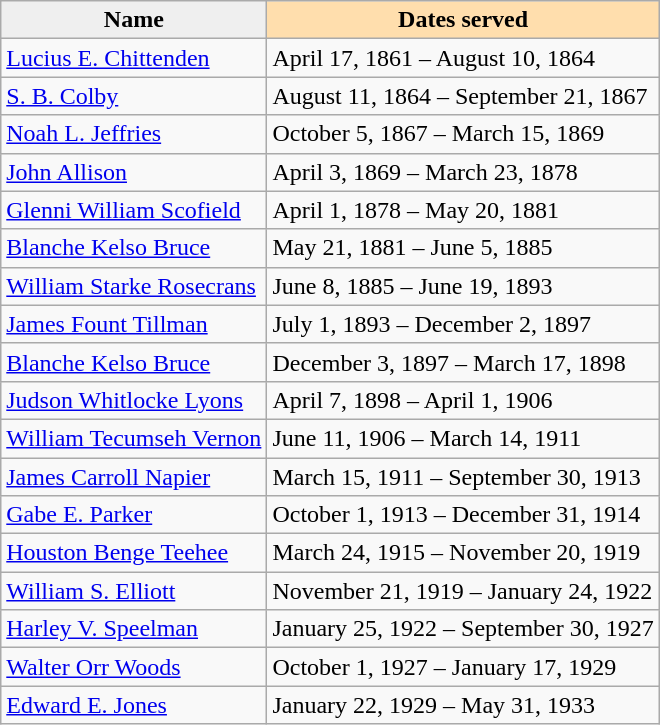<table class="wikitable">
<tr>
<th style="background:#efefef;">Name</th>
<th colspan="3" style="background:#ffdead;">Dates served</th>
</tr>
<tr>
<td><a href='#'>Lucius E. Chittenden</a></td>
<td>April 17, 1861 – August 10, 1864</td>
</tr>
<tr>
<td><a href='#'>S. B. Colby</a></td>
<td>August 11, 1864 – September 21, 1867</td>
</tr>
<tr>
<td><a href='#'>Noah L. Jeffries</a></td>
<td>October 5, 1867 – March 15, 1869</td>
</tr>
<tr>
<td><a href='#'>John Allison</a></td>
<td>April 3, 1869 – March 23, 1878</td>
</tr>
<tr>
<td><a href='#'>Glenni William Scofield</a></td>
<td>April 1, 1878 – May 20, 1881</td>
</tr>
<tr>
<td><a href='#'>Blanche Kelso Bruce</a></td>
<td>May 21, 1881 – June 5, 1885</td>
</tr>
<tr>
<td><a href='#'>William Starke Rosecrans</a></td>
<td>June 8, 1885 – June 19, 1893</td>
</tr>
<tr>
<td><a href='#'>James Fount Tillman</a></td>
<td>July 1, 1893 – December 2, 1897</td>
</tr>
<tr>
<td><a href='#'>Blanche Kelso Bruce</a></td>
<td>December 3, 1897 – March 17, 1898</td>
</tr>
<tr>
<td><a href='#'>Judson Whitlocke Lyons</a></td>
<td>April 7, 1898 – April 1, 1906</td>
</tr>
<tr>
<td><a href='#'>William Tecumseh Vernon</a></td>
<td>June 11, 1906 – March 14, 1911</td>
</tr>
<tr>
<td><a href='#'>James Carroll Napier</a></td>
<td>March 15, 1911 – September 30, 1913</td>
</tr>
<tr>
<td><a href='#'>Gabe E. Parker</a></td>
<td>October 1, 1913 – December 31, 1914</td>
</tr>
<tr>
<td><a href='#'>Houston Benge Teehee</a></td>
<td>March 24, 1915 – November 20, 1919</td>
</tr>
<tr>
<td><a href='#'>William S. Elliott</a></td>
<td>November 21, 1919 – January 24, 1922</td>
</tr>
<tr>
<td><a href='#'>Harley V. Speelman</a></td>
<td>January 25, 1922 – September 30, 1927</td>
</tr>
<tr>
<td><a href='#'>Walter Orr Woods</a></td>
<td>October 1, 1927 – January 17, 1929</td>
</tr>
<tr>
<td><a href='#'>Edward E. Jones</a></td>
<td>January 22, 1929 – May 31, 1933</td>
</tr>
</table>
